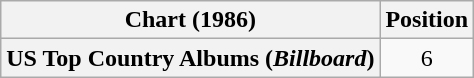<table class="wikitable plainrowheaders" style="text-align:center">
<tr>
<th scope="col">Chart (1986)</th>
<th scope="col">Position</th>
</tr>
<tr>
<th scope="row">US Top Country Albums (<em>Billboard</em>)</th>
<td>6</td>
</tr>
</table>
